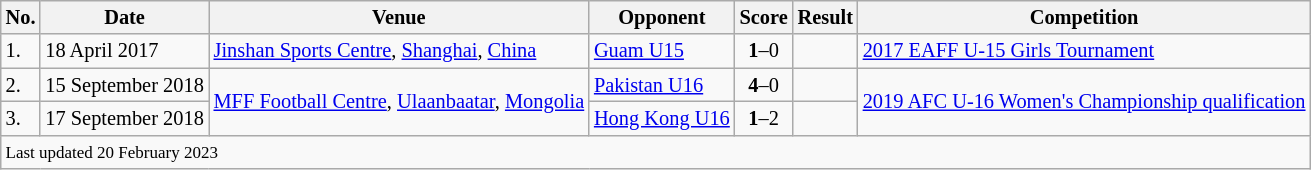<table class="wikitable" style="font-size:85%;">
<tr>
<th>No.</th>
<th>Date</th>
<th>Venue</th>
<th>Opponent</th>
<th>Score</th>
<th>Result</th>
<th>Competition</th>
</tr>
<tr>
<td>1.</td>
<td>18 April 2017</td>
<td><a href='#'>Jinshan Sports Centre</a>, <a href='#'>Shanghai</a>, <a href='#'>China</a></td>
<td> <a href='#'>Guam U15</a></td>
<td align=center><strong>1</strong>–0</td>
<td></td>
<td><a href='#'>2017 EAFF U-15 Girls Tournament</a></td>
</tr>
<tr>
<td>2.</td>
<td>15 September 2018</td>
<td rowspan=2><a href='#'>MFF Football Centre</a>, <a href='#'>Ulaanbaatar</a>, <a href='#'>Mongolia</a></td>
<td> <a href='#'>Pakistan U16</a></td>
<td align=center><strong>4</strong>–0</td>
<td></td>
<td rowspan=2><a href='#'>2019 AFC U-16 Women's Championship qualification</a></td>
</tr>
<tr>
<td>3.</td>
<td>17 September 2018</td>
<td> <a href='#'>Hong Kong U16</a></td>
<td align=center><strong>1</strong>–2</td>
<td></td>
</tr>
<tr>
<td colspan="7"><small>Last updated 20 February 2023</small></td>
</tr>
</table>
